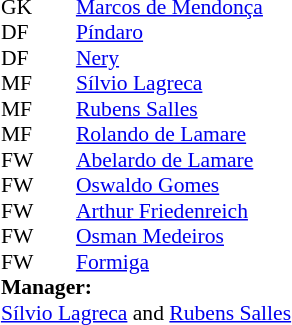<table style="font-size:90%; margin:0.2em auto;" cellspacing="0" cellpadding="0">
<tr>
<th width="25"></th>
<th width="25"></th>
</tr>
<tr>
<td>GK</td>
<td><strong> </strong></td>
<td><a href='#'>Marcos de Mendonça</a></td>
</tr>
<tr>
<td>DF</td>
<td><strong> </strong></td>
<td><a href='#'>Píndaro</a></td>
</tr>
<tr>
<td>DF</td>
<td><strong> </strong></td>
<td><a href='#'>Nery</a></td>
</tr>
<tr>
<td>MF</td>
<td><strong> </strong></td>
<td><a href='#'>Sílvio Lagreca</a></td>
</tr>
<tr>
<td>MF</td>
<td><strong> </strong></td>
<td><a href='#'>Rubens Salles</a></td>
</tr>
<tr>
<td>MF</td>
<td><strong> </strong></td>
<td><a href='#'>Rolando de Lamare</a></td>
</tr>
<tr>
<td>FW</td>
<td><strong> </strong></td>
<td><a href='#'>Abelardo de Lamare</a></td>
</tr>
<tr>
<td>FW</td>
<td><strong> </strong></td>
<td><a href='#'>Oswaldo Gomes</a></td>
</tr>
<tr>
<td>FW</td>
<td><strong> </strong></td>
<td><a href='#'>Arthur Friedenreich</a></td>
</tr>
<tr>
<td>FW</td>
<td><strong> </strong></td>
<td><a href='#'>Osman Medeiros</a></td>
</tr>
<tr>
<td>FW</td>
<td><strong> </strong></td>
<td><a href='#'>Formiga</a></td>
</tr>
<tr>
<td colspan=3><strong>Manager:</strong></td>
</tr>
<tr>
<td colspan=4><a href='#'>Sílvio Lagreca</a> and <a href='#'>Rubens Salles</a></td>
</tr>
</table>
